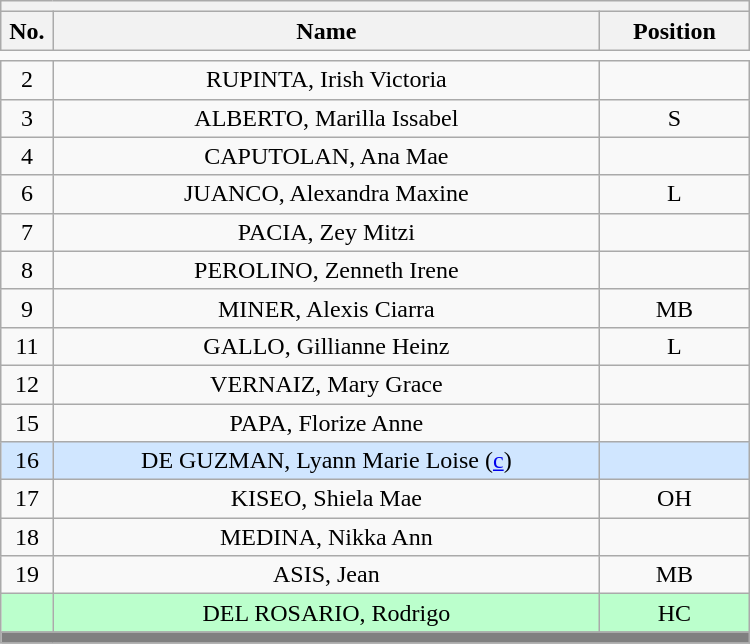<table class='wikitable mw-collapsible mw-collapsed' style="text-align: center; width: 500px; border: none">
<tr>
<th style='text-align: left;' colspan=3></th>
</tr>
<tr>
<th style='width: 7%;'>No.</th>
<th>Name</th>
<th style='width: 20%;'>Position</th>
</tr>
<tr>
<td style='border: none;'></td>
</tr>
<tr>
<td>2</td>
<td>RUPINTA, Irish Victoria</td>
<td></td>
</tr>
<tr>
<td>3</td>
<td>ALBERTO, Marilla Issabel</td>
<td>S</td>
</tr>
<tr>
<td>4</td>
<td>CAPUTOLAN, Ana Mae</td>
<td></td>
</tr>
<tr>
<td>6</td>
<td>JUANCO, Alexandra Maxine</td>
<td>L</td>
</tr>
<tr>
<td>7</td>
<td>PACIA, Zey Mitzi</td>
<td></td>
</tr>
<tr>
<td>8</td>
<td>PEROLINO, Zenneth Irene</td>
<td></td>
</tr>
<tr>
<td>9</td>
<td>MINER, Alexis Ciarra</td>
<td>MB</td>
</tr>
<tr>
<td>11</td>
<td>GALLO, Gillianne Heinz</td>
<td>L</td>
</tr>
<tr>
<td>12</td>
<td>VERNAIZ, Mary Grace</td>
<td></td>
</tr>
<tr>
<td>15</td>
<td>PAPA, Florize Anne</td>
<td></td>
</tr>
<tr style="background:#D0E6FF">
<td>16</td>
<td>DE GUZMAN, Lyann Marie Loise (<a href='#'>c</a>)</td>
<td></td>
</tr>
<tr>
<td>17</td>
<td>KISEO, Shiela Mae</td>
<td>OH</td>
</tr>
<tr>
<td>18</td>
<td>MEDINA, Nikka Ann</td>
<td></td>
</tr>
<tr>
<td>19</td>
<td>ASIS, Jean</td>
<td>MB</td>
</tr>
<tr style="background:#BBFFCC">
<td></td>
<td>DEL ROSARIO, Rodrigo</td>
<td>HC</td>
</tr>
<tr>
<th style='background: grey;' colspan=3></th>
</tr>
</table>
